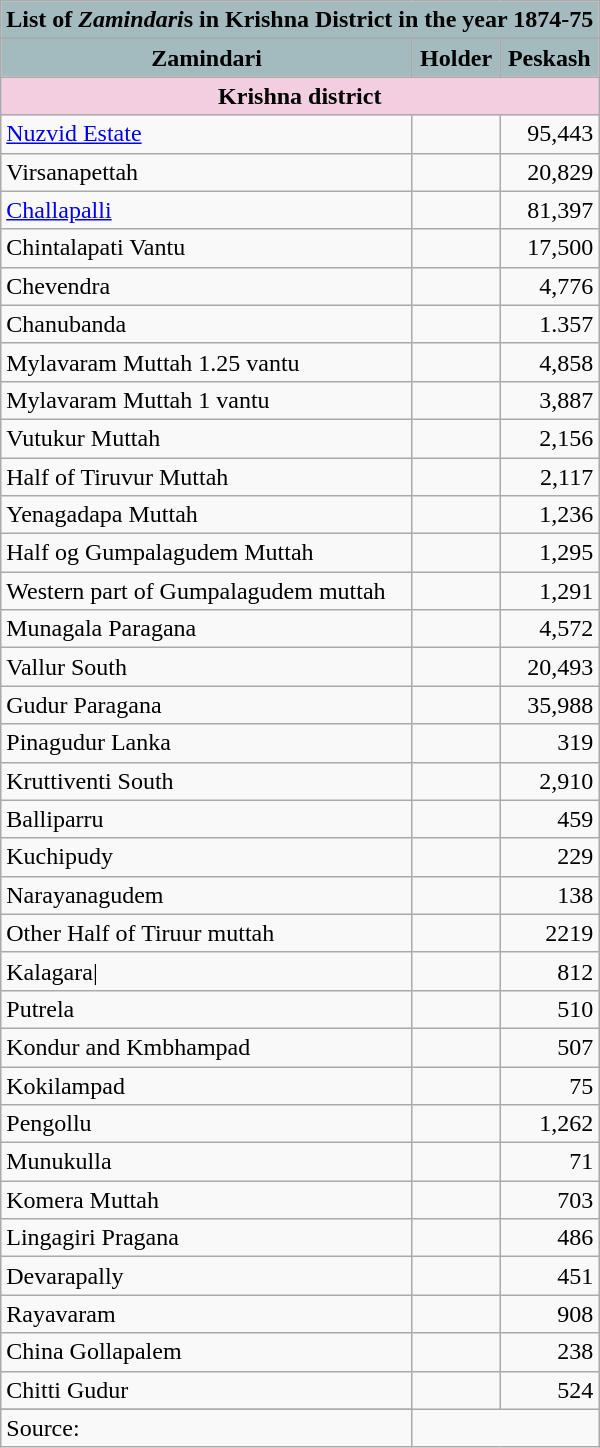<table class="wikitable sortable" align="center">
<tr>
<th style="background-color:#A3BABF" colspan="3">List of <em>Zamindari</em>s in Krishna District in the year 1874-75</th>
</tr>
<tr>
<th style="background-color:#A3BABF">Zamindari</th>
<th style="background-color:#A3BABF">Holder</th>
<th style="background-color:#A3BABF">Peskash</th>
</tr>
<tr>
<th style="background-color:#F2CEE0" colspan="4" align="left">Krishna district</th>
</tr>
<tr>
<td align="left"><a href='#'>Nuzvid Estate</a></td>
<td align="right"></td>
<td align="right">95,443</td>
</tr>
<tr>
<td align="left">Virsanapettah</td>
<td align="right"></td>
<td align="right">20,829</td>
</tr>
<tr>
<td align="left"><a href='#'>Challapalli</a></td>
<td align="right"></td>
<td align="right">81,397</td>
</tr>
<tr>
<td align="left">Chintalapati Vantu</td>
<td align="right"></td>
<td align="right">17,500</td>
</tr>
<tr>
<td align="left">Chevendra</td>
<td align="right"></td>
<td align="right">4,776</td>
</tr>
<tr>
<td align="left">Chanubanda</td>
<td align="right"></td>
<td align="right">1.357</td>
</tr>
<tr>
<td align="left">Mylavaram Muttah 1.25 vantu</td>
<td align="right"></td>
<td align="right">4,858</td>
</tr>
<tr>
<td align="left">Mylavaram Muttah 1 vantu</td>
<td align="right"></td>
<td align="right">3,887</td>
</tr>
<tr>
<td align="left">Vutukur Muttah</td>
<td align="right"></td>
<td align="right">2,156</td>
</tr>
<tr>
<td align="left">Half of Tiruvur Muttah</td>
<td align="right"></td>
<td align="right">2,117</td>
</tr>
<tr>
<td align="left">Yenagadapa Muttah</td>
<td align="right"></td>
<td align="right">1,236</td>
</tr>
<tr>
<td align="left">Half og Gumpalagudem Muttah</td>
<td align="right"></td>
<td align="right">1,295</td>
</tr>
<tr>
<td align="left">Western part of Gumpalagudem muttah</td>
<td align="right"></td>
<td align="right">1,291</td>
</tr>
<tr>
<td align="left">Munagala Paragana</td>
<td align="right"></td>
<td align="right">4,572</td>
</tr>
<tr>
<td align="left">Vallur South</td>
<td align="right"></td>
<td align="right">20,493</td>
</tr>
<tr>
<td align="left">Gudur Paragana</td>
<td align="right"></td>
<td align="right">35,988</td>
</tr>
<tr>
<td align="left">Pinagudur Lanka</td>
<td align="right"></td>
<td align="right">319</td>
</tr>
<tr>
<td align="left">Kruttiventi South</td>
<td align="right"></td>
<td align="right">2,910</td>
</tr>
<tr>
<td align="left">Balliparru</td>
<td align="right"></td>
<td align="right">459</td>
</tr>
<tr>
<td align="left">Kuchipudy</td>
<td align="right"></td>
<td align="right">229</td>
</tr>
<tr>
<td align="left">Narayanagudem</td>
<td align="right"></td>
<td align="right">138</td>
</tr>
<tr>
<td align="left">Other Half of Tiruur muttah</td>
<td align="right"></td>
<td align="right">2219</td>
</tr>
<tr>
<td align="left">Kalagara|</td>
<td align="right"></td>
<td align="right">812</td>
</tr>
<tr>
<td align="left">Putrela</td>
<td align="right"></td>
<td align="right">510</td>
</tr>
<tr>
<td align="left">Kondur and Kmbhampad</td>
<td align="right"></td>
<td align="right">507</td>
</tr>
<tr>
<td align="left">Kokilampad</td>
<td align="right"></td>
<td align="right">75</td>
</tr>
<tr>
<td align="left">Pengollu</td>
<td align="right"></td>
<td align="right">1,262</td>
</tr>
<tr>
<td align="left">Munukulla</td>
<td align="right"></td>
<td align="right">71</td>
</tr>
<tr>
<td align="left">Komera Muttah</td>
<td align="right"></td>
<td align="right">703</td>
</tr>
<tr>
<td align="left">Lingagiri Pragana</td>
<td align="right"></td>
<td align="right">486</td>
</tr>
<tr>
<td align="left">Devarapally</td>
<td align="right"></td>
<td align="right">451</td>
</tr>
<tr>
<td align="left">Rayavaram</td>
<td align="right"></td>
<td align="right">908</td>
</tr>
<tr>
<td align="left">China Gollapalem</td>
<td align="right"></td>
<td align="right">238</td>
</tr>
<tr>
<td align="left">Chitti Gudur</td>
<td align="right"></td>
<td align="right">524</td>
</tr>
<tr>
</tr>
<tr>
<td>Source:</td>
</tr>
</table>
